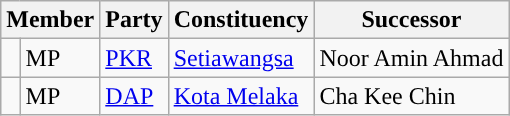<table class="sortable wikitable">
<tr>
<th colspan="2" valign="top">Member</th>
<th valign="top">Party</th>
<th valign="top">Constituency</th>
<th class="unsortable" valign="top">Successor</th>
</tr>
<tr>
<td></td>
<td> MP</td>
<td><a href='#'>PKR</a></td>
<td><a href='#'>Setiawangsa</a></td>
<td>Noor Amin Ahmad</td>
</tr>
<tr>
<td></td>
<td> MP</td>
<td><a href='#'>DAP</a></td>
<td><a href='#'>Kota Melaka</a></td>
<td>Cha Kee Chin</td>
</tr>
</table>
